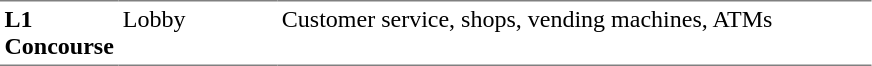<table table border=0 cellspacing=0 cellpadding=3>
<tr>
<td style="border-bottom:solid 1px gray; border-top:solid 1px gray;" valign=top width=50><strong>L1<br>Concourse</strong></td>
<td style="border-bottom:solid 1px gray; border-top:solid 1px gray;" valign=top width=100>Lobby</td>
<td style="border-bottom:solid 1px gray; border-top:solid 1px gray;" valign=top width=390>Customer service, shops, vending machines, ATMs</td>
</tr>
</table>
